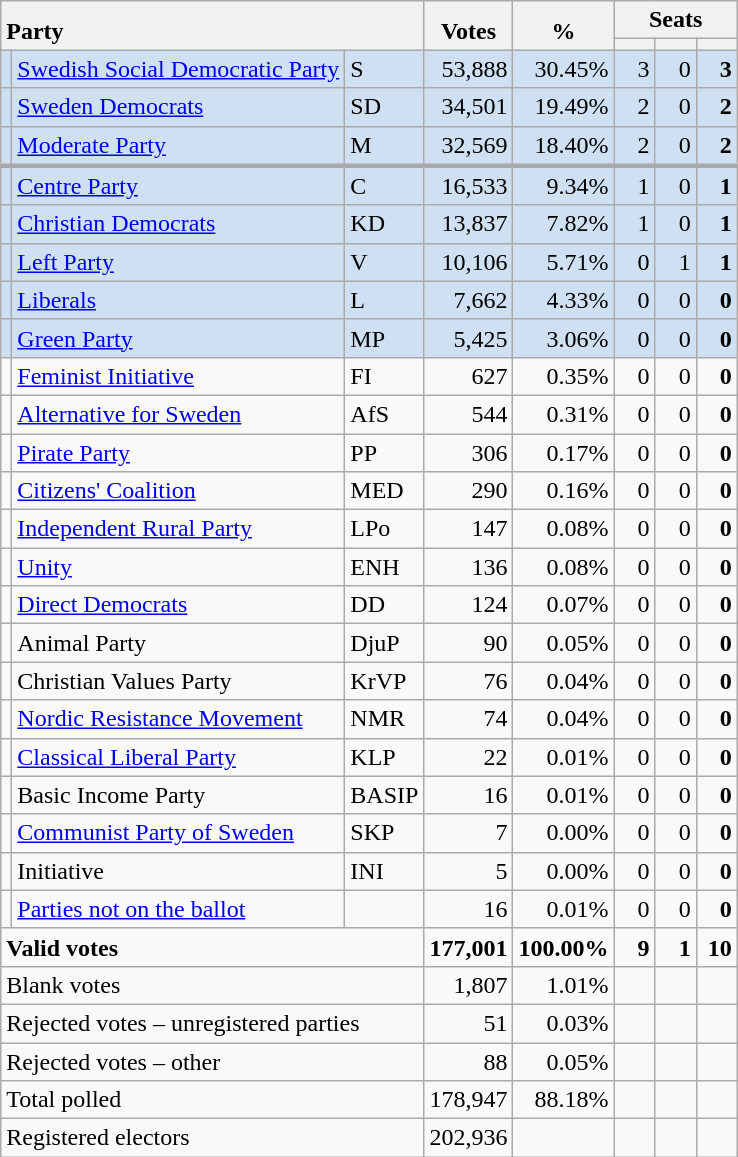<table class="wikitable" border="1" style="text-align:right;">
<tr>
<th style="text-align:left;" valign=bottom rowspan=2 colspan=3>Party</th>
<th align=center valign=bottom rowspan=2 width="50">Votes</th>
<th align=center valign=bottom rowspan=2 width="50">%</th>
<th colspan=3>Seats</th>
</tr>
<tr>
<th align=center valign=bottom width="20"><small></small></th>
<th align=center valign=bottom width="20"><small><a href='#'></a></small></th>
<th align=center valign=bottom width="20"><small></small></th>
</tr>
<tr style="background:#CEE0F2;">
<td></td>
<td align=left style="white-space: nowrap;"><a href='#'>Swedish Social Democratic Party</a></td>
<td align=left>S</td>
<td>53,888</td>
<td>30.45%</td>
<td>3</td>
<td>0</td>
<td><strong>3</strong></td>
</tr>
<tr style="background:#CEE0F2;">
<td></td>
<td align=left><a href='#'>Sweden Democrats</a></td>
<td align=left>SD</td>
<td>34,501</td>
<td>19.49%</td>
<td>2</td>
<td>0</td>
<td><strong>2</strong></td>
</tr>
<tr style="background:#CEE0F2;">
<td></td>
<td align=left><a href='#'>Moderate Party</a></td>
<td align=left>M</td>
<td>32,569</td>
<td>18.40%</td>
<td>2</td>
<td>0</td>
<td><strong>2</strong></td>
</tr>
<tr style="background:#CEE0F2; border-top:3px solid darkgray;">
<td></td>
<td align=left><a href='#'>Centre Party</a></td>
<td align=left>C</td>
<td>16,533</td>
<td>9.34%</td>
<td>1</td>
<td>0</td>
<td><strong>1</strong></td>
</tr>
<tr style="background:#CEE0F2;">
<td></td>
<td align=left><a href='#'>Christian Democrats</a></td>
<td align=left>KD</td>
<td>13,837</td>
<td>7.82%</td>
<td>1</td>
<td>0</td>
<td><strong>1</strong></td>
</tr>
<tr style="background:#CEE0F2;">
<td></td>
<td align=left><a href='#'>Left Party</a></td>
<td align=left>V</td>
<td>10,106</td>
<td>5.71%</td>
<td>0</td>
<td>1</td>
<td><strong>1</strong></td>
</tr>
<tr style="background:#CEE0F2;">
<td></td>
<td align=left><a href='#'>Liberals</a></td>
<td align=left>L</td>
<td>7,662</td>
<td>4.33%</td>
<td>0</td>
<td>0</td>
<td><strong>0</strong></td>
</tr>
<tr style="background:#CEE0F2;">
<td></td>
<td align=left><a href='#'>Green Party</a></td>
<td align=left>MP</td>
<td>5,425</td>
<td>3.06%</td>
<td>0</td>
<td>0</td>
<td><strong>0</strong></td>
</tr>
<tr>
<td></td>
<td align=left><a href='#'>Feminist Initiative</a></td>
<td align=left>FI</td>
<td>627</td>
<td>0.35%</td>
<td>0</td>
<td>0</td>
<td><strong>0</strong></td>
</tr>
<tr>
<td></td>
<td align=left><a href='#'>Alternative for Sweden</a></td>
<td align=left>AfS</td>
<td>544</td>
<td>0.31%</td>
<td>0</td>
<td>0</td>
<td><strong>0</strong></td>
</tr>
<tr>
<td></td>
<td align=left><a href='#'>Pirate Party</a></td>
<td align=left>PP</td>
<td>306</td>
<td>0.17%</td>
<td>0</td>
<td>0</td>
<td><strong>0</strong></td>
</tr>
<tr>
<td></td>
<td align=left><a href='#'>Citizens' Coalition</a></td>
<td align=left>MED</td>
<td>290</td>
<td>0.16%</td>
<td>0</td>
<td>0</td>
<td><strong>0</strong></td>
</tr>
<tr>
<td></td>
<td align=left><a href='#'>Independent Rural Party</a></td>
<td align=left>LPo</td>
<td>147</td>
<td>0.08%</td>
<td>0</td>
<td>0</td>
<td><strong>0</strong></td>
</tr>
<tr>
<td></td>
<td align=left><a href='#'>Unity</a></td>
<td align=left>ENH</td>
<td>136</td>
<td>0.08%</td>
<td>0</td>
<td>0</td>
<td><strong>0</strong></td>
</tr>
<tr>
<td></td>
<td align=left><a href='#'>Direct Democrats</a></td>
<td align=left>DD</td>
<td>124</td>
<td>0.07%</td>
<td>0</td>
<td>0</td>
<td><strong>0</strong></td>
</tr>
<tr>
<td></td>
<td align=left>Animal Party</td>
<td align=left>DjuP</td>
<td>90</td>
<td>0.05%</td>
<td>0</td>
<td>0</td>
<td><strong>0</strong></td>
</tr>
<tr>
<td></td>
<td align=left>Christian Values Party</td>
<td align=left>KrVP</td>
<td>76</td>
<td>0.04%</td>
<td>0</td>
<td>0</td>
<td><strong>0</strong></td>
</tr>
<tr>
<td></td>
<td align=left><a href='#'>Nordic Resistance Movement</a></td>
<td align=left>NMR</td>
<td>74</td>
<td>0.04%</td>
<td>0</td>
<td>0</td>
<td><strong>0</strong></td>
</tr>
<tr>
<td></td>
<td align=left><a href='#'>Classical Liberal Party</a></td>
<td align=left>KLP</td>
<td>22</td>
<td>0.01%</td>
<td>0</td>
<td>0</td>
<td><strong>0</strong></td>
</tr>
<tr>
<td></td>
<td align=left>Basic Income Party</td>
<td align=left>BASIP</td>
<td>16</td>
<td>0.01%</td>
<td>0</td>
<td>0</td>
<td><strong>0</strong></td>
</tr>
<tr>
<td></td>
<td align=left><a href='#'>Communist Party of Sweden</a></td>
<td align=left>SKP</td>
<td>7</td>
<td>0.00%</td>
<td>0</td>
<td>0</td>
<td><strong>0</strong></td>
</tr>
<tr>
<td></td>
<td align=left>Initiative</td>
<td align=left>INI</td>
<td>5</td>
<td>0.00%</td>
<td>0</td>
<td>0</td>
<td><strong>0</strong></td>
</tr>
<tr>
<td></td>
<td align=left><a href='#'>Parties not on the ballot</a></td>
<td></td>
<td>16</td>
<td>0.01%</td>
<td>0</td>
<td>0</td>
<td><strong>0</strong></td>
</tr>
<tr style="font-weight:bold">
<td align=left colspan=3>Valid votes</td>
<td>177,001</td>
<td>100.00%</td>
<td>9</td>
<td>1</td>
<td>10</td>
</tr>
<tr>
<td align=left colspan=3>Blank votes</td>
<td>1,807</td>
<td>1.01%</td>
<td></td>
<td></td>
<td></td>
</tr>
<tr>
<td align=left colspan=3>Rejected votes – unregistered parties</td>
<td>51</td>
<td>0.03%</td>
<td></td>
<td></td>
<td></td>
</tr>
<tr>
<td align=left colspan=3>Rejected votes – other</td>
<td>88</td>
<td>0.05%</td>
<td></td>
<td></td>
<td></td>
</tr>
<tr>
<td align=left colspan=3>Total polled</td>
<td>178,947</td>
<td>88.18%</td>
<td></td>
<td></td>
<td></td>
</tr>
<tr>
<td align=left colspan=3>Registered electors</td>
<td>202,936</td>
<td></td>
<td></td>
<td></td>
<td></td>
</tr>
</table>
